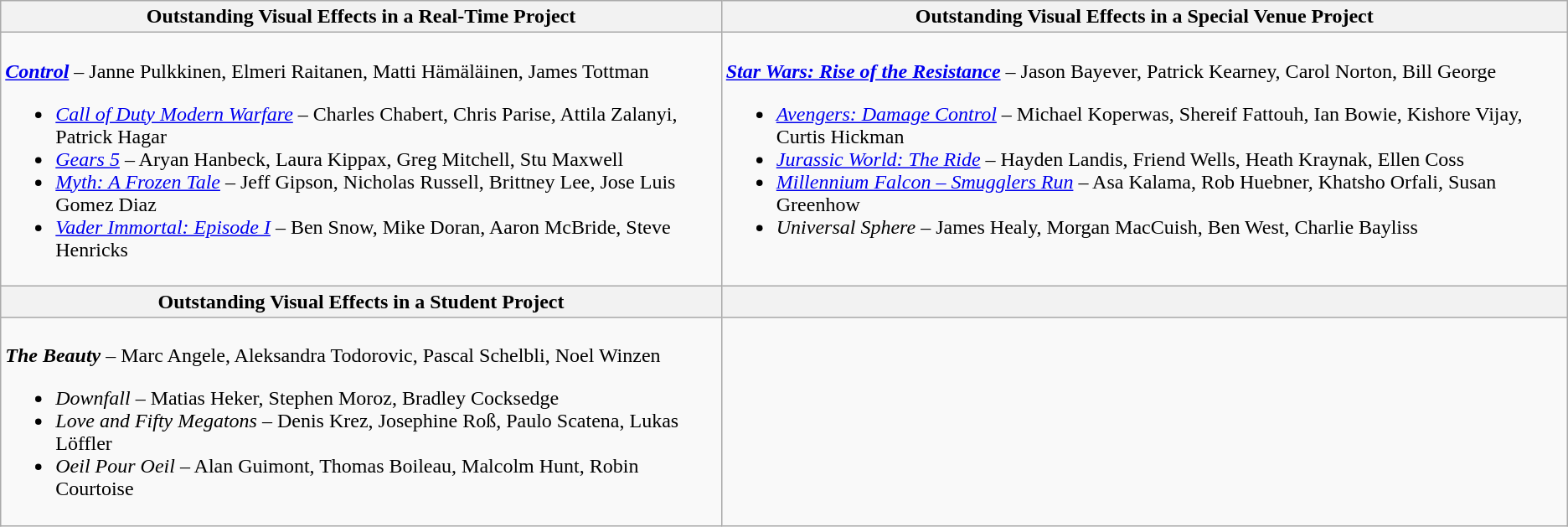<table class=wikitable style="width=100%">
<tr>
<th style="width=50%"><strong>Outstanding Visual Effects in a Real-Time Project</strong></th>
<th style="width=50%"><strong>Outstanding Visual Effects in a Special Venue Project</strong></th>
</tr>
<tr>
<td valign="top"><br><strong><em><a href='#'>Control</a></em></strong> – Janne Pulkkinen, Elmeri Raitanen, Matti Hämäläinen, James Tottman<ul><li><em><a href='#'>Call of Duty Modern Warfare</a></em> – Charles Chabert, Chris Parise, Attila Zalanyi, Patrick Hagar</li><li><em><a href='#'>Gears 5</a></em> – Aryan Hanbeck, Laura Kippax, Greg Mitchell, Stu Maxwell</li><li><em><a href='#'>Myth: A Frozen Tale</a></em> – Jeff Gipson, Nicholas Russell, Brittney Lee, Jose Luis Gomez Diaz</li><li><em><a href='#'>Vader Immortal: Episode I</a></em> – Ben Snow, Mike Doran, Aaron McBride, Steve Henricks</li></ul></td>
<td valign="top"><br><strong><em><a href='#'>Star Wars: Rise of the Resistance</a></em></strong> – Jason Bayever, Patrick Kearney, Carol Norton, Bill George<ul><li><em><a href='#'>Avengers: Damage Control</a></em> – Michael Koperwas, Shereif Fattouh, Ian Bowie, Kishore Vijay, Curtis Hickman</li><li><em><a href='#'>Jurassic World: The Ride</a></em> – Hayden Landis, Friend Wells, Heath Kraynak, Ellen Coss</li><li><em><a href='#'>Millennium Falcon – Smugglers Run</a></em> – Asa Kalama, Rob Huebner, Khatsho Orfali, Susan Greenhow</li><li><em>Universal Sphere</em> – James Healy, Morgan MacCuish, Ben West, Charlie Bayliss</li></ul></td>
</tr>
<tr>
<th style="width=50%"><strong>Outstanding Visual Effects in a Student Project</strong></th>
<th style="width=50%"></th>
</tr>
<tr>
<td valign="top"><br><strong><em>The Beauty</em></strong> – Marc Angele, Aleksandra Todorovic, Pascal Schelbli, Noel Winzen<ul><li><em>Downfall</em> – Matias Heker, Stephen Moroz, Bradley Cocksedge</li><li><em>Love and Fifty Megatons</em> – Denis Krez, Josephine Roß, Paulo Scatena, Lukas Löffler</li><li><em>Oeil Pour Oeil</em> – Alan Guimont, Thomas Boileau, Malcolm Hunt, Robin Courtoise</li></ul></td>
<td valign="top"></td>
</tr>
</table>
